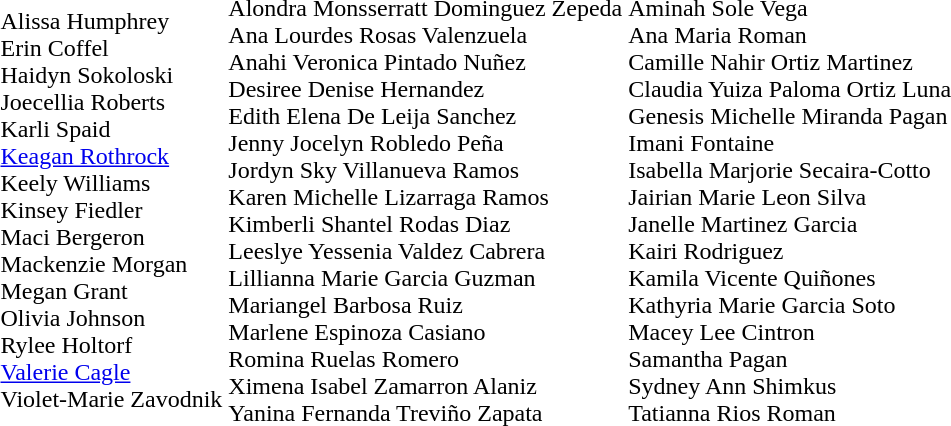<table>
<tr>
<td></td>
<td><br>Alissa Humphrey<br>Erin Coffel<br>Haidyn Sokoloski<br>Joecellia Roberts<br>Karli Spaid<br><a href='#'>Keagan Rothrock</a><br>Keely Williams<br>Kinsey Fiedler<br>Maci Bergeron<br>Mackenzie Morgan<br>Megan Grant<br>Olivia Johnson<br>Rylee Holtorf<br><a href='#'>Valerie Cagle</a><br>Violet-Marie Zavodnik</td>
<td><br>Alondra Monsserratt Dominguez Zepeda<br>Ana Lourdes Rosas Valenzuela<br>Anahi Veronica Pintado Nuñez<br>Desiree Denise Hernandez<br>Edith Elena De Leija Sanchez<br>Jenny Jocelyn Robledo Peña<br>Jordyn Sky Villanueva Ramos<br>Karen Michelle Lizarraga Ramos<br>Kimberli Shantel Rodas Diaz<br>Leeslye Yessenia Valdez Cabrera<br>Lillianna Marie Garcia Guzman<br>Mariangel Barbosa Ruiz<br>Marlene Espinoza Casiano<br>Romina Ruelas Romero<br>Ximena Isabel Zamarron Alaniz<br>Yanina Fernanda Treviño Zapata</td>
<td><br>Aminah Sole Vega<br>Ana Maria Roman<br>Camille Nahir Ortiz Martinez<br>Claudia Yuiza Paloma Ortiz Luna<br>Genesis Michelle Miranda Pagan<br>Imani Fontaine<br>Isabella Marjorie Secaira-Cotto<br>Jairian Marie Leon Silva<br>Janelle Martinez Garcia<br>Kairi Rodriguez<br>Kamila Vicente Quiñones<br>Kathyria Marie Garcia Soto<br>Macey Lee Cintron<br>Samantha Pagan<br>Sydney Ann Shimkus<br>Tatianna Rios Roman</td>
</tr>
</table>
